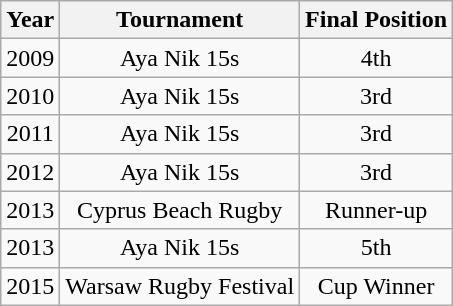<table class="wikitable" style="text-align:center">
<tr>
<th>Year</th>
<th>Tournament</th>
<th>Final Position</th>
</tr>
<tr>
<td>2009</td>
<td>Aya Nik 15s</td>
<td>4th</td>
</tr>
<tr>
<td>2010</td>
<td>Aya Nik 15s</td>
<td>3rd</td>
</tr>
<tr>
<td>2011</td>
<td>Aya Nik 15s</td>
<td>3rd</td>
</tr>
<tr>
<td>2012</td>
<td>Aya Nik 15s</td>
<td>3rd</td>
</tr>
<tr>
<td>2013</td>
<td>Cyprus Beach Rugby</td>
<td>Runner-up</td>
</tr>
<tr>
<td>2013</td>
<td>Aya Nik 15s</td>
<td>5th</td>
</tr>
<tr>
<td>2015</td>
<td>Warsaw Rugby Festival</td>
<td>Cup Winner</td>
</tr>
</table>
